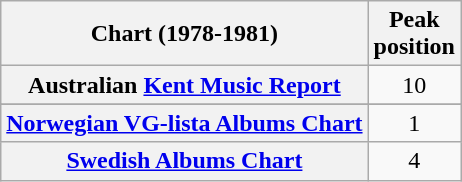<table class="wikitable sortable plainrowheaders" style="text-align:center;">
<tr>
<th>Chart (1978-1981)</th>
<th>Peak<br>position</th>
</tr>
<tr>
<th scope="row">Australian <a href='#'>Kent Music Report</a></th>
<td>10</td>
</tr>
<tr>
</tr>
<tr>
<th scope="row"><a href='#'>Norwegian VG-lista Albums Chart</a></th>
<td>1</td>
</tr>
<tr>
<th scope="row"><a href='#'>Swedish Albums Chart</a></th>
<td>4</td>
</tr>
</table>
